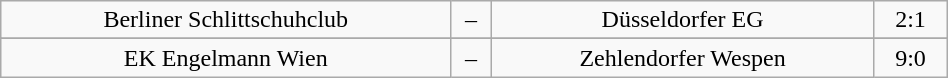<table class="wikitable" width="50%">
<tr align="center">
<td>Berliner Schlittschuhclub</td>
<td>–</td>
<td>Düsseldorfer EG</td>
<td>2:1</td>
</tr>
<tr class="hintergrundfarbe5">
</tr>
<tr align="center">
<td>EK Engelmann Wien</td>
<td>–</td>
<td>Zehlendorfer Wespen</td>
<td>9:0</td>
</tr>
</table>
